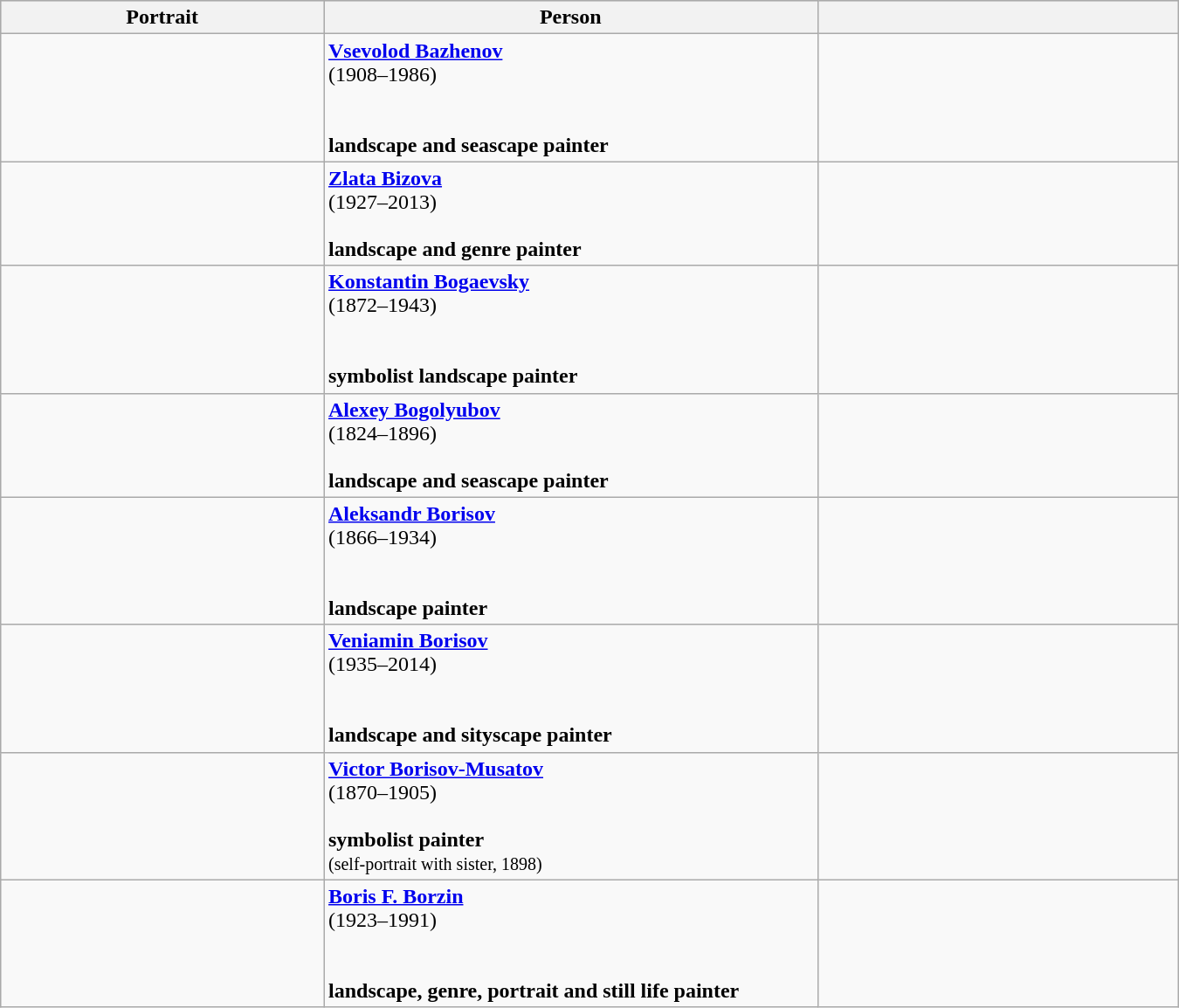<table class="wikitable" width=900pt>
<tr bgcolor="#cccccc">
<th width=17%>Portrait</th>
<th width=26%>Person</th>
<th width=19%></th>
</tr>
<tr>
<td align=center></td>
<td><strong><a href='#'>Vsevolod Bazhenov</a></strong> <br>(1908–1986)<br><br><br><strong>landscape and seascape painter</strong></td>
<td align=center></td>
</tr>
<tr>
<td align=center></td>
<td><strong><a href='#'>Zlata Bizova</a></strong> <br>(1927–2013)<br><br><strong>landscape and genre painter</strong></td>
<td align=center></td>
</tr>
<tr>
<td align=center></td>
<td><strong><a href='#'>Konstantin Bogaevsky</a></strong><br>(1872–1943)<br><br><br><strong>symbolist landscape painter</strong><br></td>
<td align=center></td>
</tr>
<tr>
<td align=center></td>
<td><strong><a href='#'>Alexey Bogolyubov</a></strong> <br>(1824–1896)<br><br><strong>landscape and seascape painter</strong></td>
<td align=center></td>
</tr>
<tr>
<td align=center></td>
<td><strong><a href='#'>Aleksandr Borisov</a></strong><br>(1866–1934)<br><br><br><strong>landscape painter</strong><br></td>
<td align=center></td>
</tr>
<tr>
<td align=center></td>
<td><strong><a href='#'>Veniamin Borisov</a></strong> <br>(1935–2014)<br><br><br><strong>landscape and sityscape painter</strong></td>
<td align=center></td>
</tr>
<tr>
<td align=center></td>
<td><strong><a href='#'>Victor Borisov-Musatov</a></strong><br>(1870–1905)<br><br><strong>symbolist painter</strong><br><small>(self-portrait with sister, 1898)</small></td>
<td align=center></td>
</tr>
<tr>
<td align=center></td>
<td><strong><a href='#'>Boris F. Borzin</a></strong> <br>(1923–1991)<br><br><br><strong>landscape, genre, portrait and still life painter</strong></td>
<td align=center></td>
</tr>
</table>
